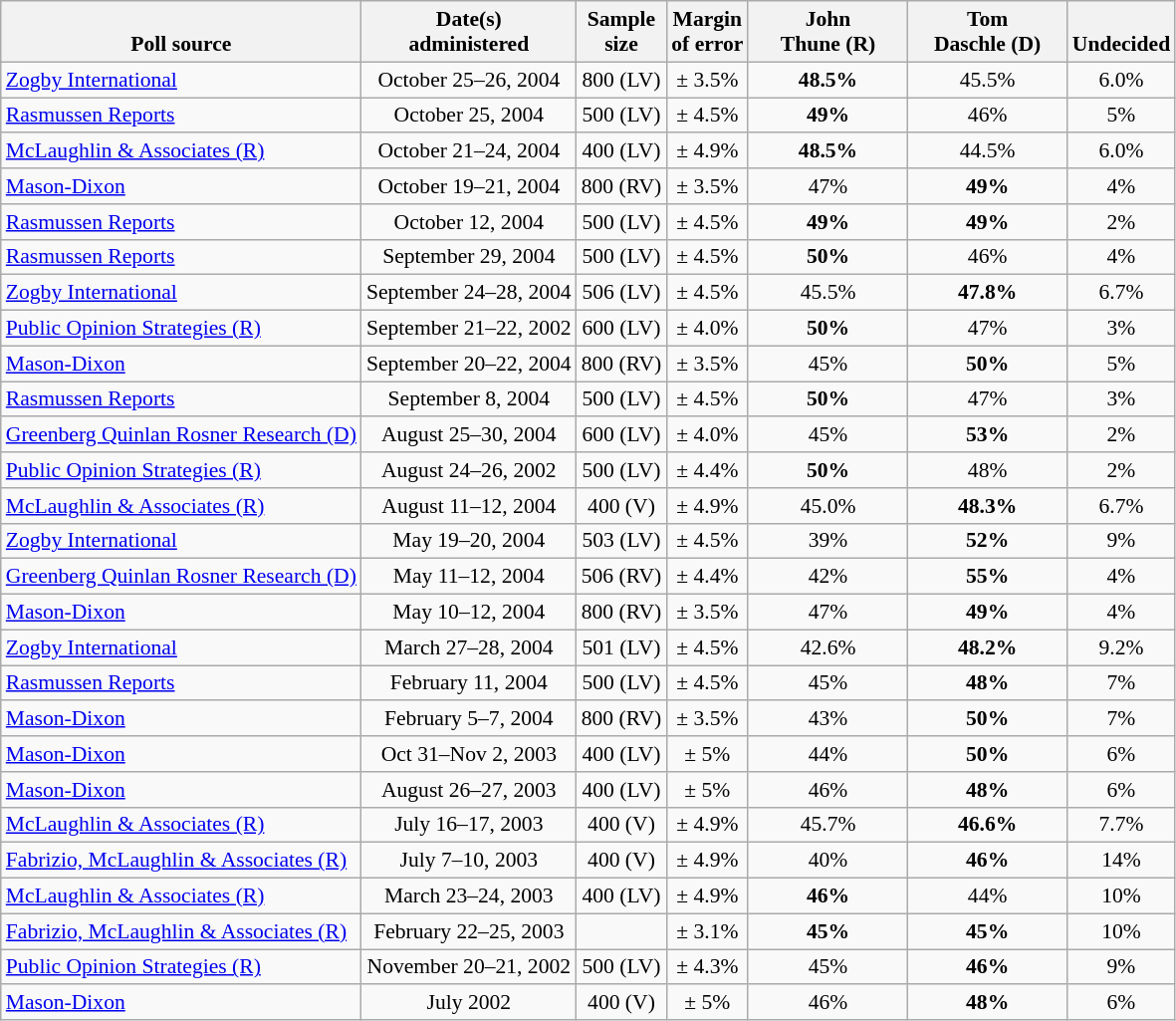<table class="wikitable" style="font-size:90%;text-align:center;">
<tr style="vertical-align:bottom">
<th>Poll source</th>
<th>Date(s)<br>administered</th>
<th>Sample<br>size</th>
<th>Margin<br>of error</th>
<th style="width:100px;">John<br>Thune (R)</th>
<th style="width:100px;">Tom<br>Daschle (D)</th>
<th>Undecided</th>
</tr>
<tr>
<td style="text-align:left;"><a href='#'>Zogby International</a></td>
<td>October 25–26, 2004</td>
<td>800 (LV)</td>
<td>± 3.5%</td>
<td><strong>48.5%</strong></td>
<td>45.5%</td>
<td>6.0%</td>
</tr>
<tr>
<td style="text-align:left;"><a href='#'>Rasmussen Reports</a></td>
<td>October 25, 2004</td>
<td>500 (LV)</td>
<td>± 4.5%</td>
<td><strong>49%</strong></td>
<td>46%</td>
<td>5%</td>
</tr>
<tr>
<td style="text-align:left;"><a href='#'>McLaughlin & Associates (R)</a></td>
<td>October 21–24, 2004</td>
<td>400 (LV)</td>
<td>± 4.9%</td>
<td><strong>48.5%</strong></td>
<td>44.5%</td>
<td>6.0%</td>
</tr>
<tr>
<td style="text-align:left;"><a href='#'>Mason-Dixon</a></td>
<td>October 19–21, 2004</td>
<td>800 (RV)</td>
<td>± 3.5%</td>
<td>47%</td>
<td><strong>49%</strong></td>
<td>4%</td>
</tr>
<tr>
<td style="text-align:left;"><a href='#'>Rasmussen Reports</a></td>
<td>October 12, 2004</td>
<td>500 (LV)</td>
<td>± 4.5%</td>
<td><strong>49%</strong></td>
<td><strong>49%</strong></td>
<td>2%</td>
</tr>
<tr>
<td style="text-align:left;"><a href='#'>Rasmussen Reports</a></td>
<td>September 29, 2004</td>
<td>500 (LV)</td>
<td>± 4.5%</td>
<td><strong>50%</strong></td>
<td>46%</td>
<td>4%</td>
</tr>
<tr>
<td style="text-align:left;"><a href='#'>Zogby International</a></td>
<td>September 24–28, 2004</td>
<td>506 (LV)</td>
<td>± 4.5%</td>
<td>45.5%</td>
<td><strong>47.8%</strong></td>
<td>6.7%</td>
</tr>
<tr>
<td style="text-align:left;"><a href='#'>Public Opinion Strategies (R)</a></td>
<td>September 21–22, 2002</td>
<td>600 (LV)</td>
<td>± 4.0%</td>
<td><strong>50%</strong></td>
<td>47%</td>
<td>3%</td>
</tr>
<tr>
<td style="text-align:left;"><a href='#'>Mason-Dixon</a></td>
<td>September 20–22, 2004</td>
<td>800 (RV)</td>
<td>± 3.5%</td>
<td>45%</td>
<td><strong>50%</strong></td>
<td>5%</td>
</tr>
<tr>
<td style="text-align:left;"><a href='#'>Rasmussen Reports</a></td>
<td>September 8, 2004</td>
<td>500 (LV)</td>
<td>± 4.5%</td>
<td><strong>50%</strong></td>
<td>47%</td>
<td>3%</td>
</tr>
<tr>
<td style="text-align:left;"><a href='#'>Greenberg Quinlan Rosner Research (D)</a></td>
<td>August 25–30, 2004</td>
<td>600 (LV)</td>
<td>± 4.0%</td>
<td>45%</td>
<td><strong>53%</strong></td>
<td>2%</td>
</tr>
<tr>
<td style="text-align:left;"><a href='#'>Public Opinion Strategies (R)</a></td>
<td>August 24–26, 2002</td>
<td>500 (LV)</td>
<td>± 4.4%</td>
<td><strong>50%</strong></td>
<td>48%</td>
<td>2%</td>
</tr>
<tr>
<td style="text-align:left;"><a href='#'>McLaughlin & Associates (R)</a></td>
<td>August 11–12, 2004</td>
<td>400 (V)</td>
<td>± 4.9%</td>
<td>45.0%</td>
<td><strong>48.3%</strong></td>
<td>6.7%</td>
</tr>
<tr>
<td style="text-align:left;"><a href='#'>Zogby International</a></td>
<td>May 19–20, 2004</td>
<td>503 (LV)</td>
<td>± 4.5%</td>
<td>39%</td>
<td><strong>52%</strong></td>
<td>9%</td>
</tr>
<tr>
<td style="text-align:left;"><a href='#'>Greenberg Quinlan Rosner Research (D)</a></td>
<td>May 11–12, 2004</td>
<td>506 (RV)</td>
<td>± 4.4%</td>
<td>42%</td>
<td><strong>55%</strong></td>
<td>4%</td>
</tr>
<tr>
<td style="text-align:left;"><a href='#'>Mason-Dixon</a></td>
<td>May 10–12, 2004</td>
<td>800 (RV)</td>
<td>± 3.5%</td>
<td>47%</td>
<td><strong>49%</strong></td>
<td>4%</td>
</tr>
<tr>
<td style="text-align:left;"><a href='#'>Zogby International</a></td>
<td>March 27–28, 2004</td>
<td>501 (LV)</td>
<td>± 4.5%</td>
<td>42.6%</td>
<td><strong>48.2%</strong></td>
<td>9.2%</td>
</tr>
<tr>
<td style="text-align:left;"><a href='#'>Rasmussen Reports</a></td>
<td>February 11, 2004</td>
<td>500 (LV)</td>
<td>± 4.5%</td>
<td>45%</td>
<td><strong>48%</strong></td>
<td>7%</td>
</tr>
<tr>
<td style="text-align:left;"><a href='#'>Mason-Dixon</a></td>
<td>February 5–7, 2004</td>
<td>800 (RV)</td>
<td>± 3.5%</td>
<td>43%</td>
<td><strong>50%</strong></td>
<td>7%</td>
</tr>
<tr>
<td style="text-align:left;"><a href='#'>Mason-Dixon</a></td>
<td>Oct 31–Nov 2, 2003</td>
<td>400 (LV)</td>
<td>± 5%</td>
<td>44%</td>
<td><strong>50%</strong></td>
<td>6%</td>
</tr>
<tr>
<td style="text-align:left;"><a href='#'>Mason-Dixon</a></td>
<td>August 26–27, 2003</td>
<td>400 (LV)</td>
<td>± 5%</td>
<td>46%</td>
<td><strong>48%</strong></td>
<td>6%</td>
</tr>
<tr>
<td style="text-align:left;"><a href='#'>McLaughlin & Associates (R)</a></td>
<td>July 16–17, 2003</td>
<td>400 (V)</td>
<td>± 4.9%</td>
<td>45.7%</td>
<td><strong>46.6%</strong></td>
<td>7.7%</td>
</tr>
<tr>
<td style="text-align:left;"><a href='#'>Fabrizio, McLaughlin & Associates (R)</a></td>
<td>July 7–10, 2003</td>
<td>400 (V)</td>
<td>± 4.9%</td>
<td>40%</td>
<td><strong>46%</strong></td>
<td>14%</td>
</tr>
<tr>
<td style="text-align:left;"><a href='#'>McLaughlin & Associates (R)</a></td>
<td>March 23–24, 2003</td>
<td>400 (LV)</td>
<td>± 4.9%</td>
<td><strong>46%</strong></td>
<td>44%</td>
<td>10%</td>
</tr>
<tr>
<td style="text-align:left;"><a href='#'>Fabrizio, McLaughlin & Associates (R)</a></td>
<td>February 22–25, 2003</td>
<td></td>
<td>± 3.1%</td>
<td><strong>45%</strong></td>
<td><strong>45%</strong></td>
<td>10%</td>
</tr>
<tr>
<td style="text-align:left;"><a href='#'>Public Opinion Strategies (R)</a></td>
<td>November 20–21, 2002</td>
<td>500 (LV)</td>
<td>± 4.3%</td>
<td>45%</td>
<td><strong>46%</strong></td>
<td>9%</td>
</tr>
<tr>
<td style="text-align:left;"><a href='#'>Mason-Dixon</a></td>
<td>July 2002</td>
<td>400 (V)</td>
<td>± 5%</td>
<td>46%</td>
<td><strong>48%</strong></td>
<td>6%</td>
</tr>
</table>
